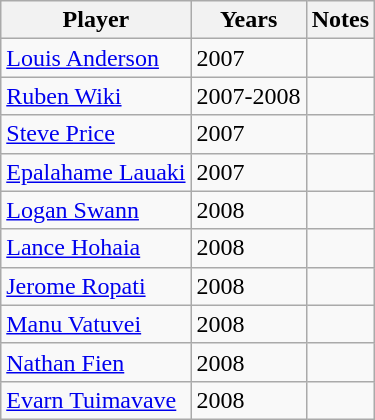<table class="wikitable sortable">
<tr>
<th>Player</th>
<th>Years</th>
<th>Notes</th>
</tr>
<tr>
<td><a href='#'>Louis Anderson</a></td>
<td>2007</td>
<td></td>
</tr>
<tr>
<td><a href='#'>Ruben Wiki</a></td>
<td>2007-2008</td>
<td></td>
</tr>
<tr>
<td><a href='#'>Steve Price</a></td>
<td>2007</td>
<td></td>
</tr>
<tr>
<td><a href='#'>Epalahame Lauaki</a></td>
<td>2007</td>
<td></td>
</tr>
<tr>
<td><a href='#'>Logan Swann</a></td>
<td>2008</td>
<td></td>
</tr>
<tr>
<td><a href='#'>Lance Hohaia</a></td>
<td>2008</td>
<td></td>
</tr>
<tr>
<td><a href='#'>Jerome Ropati</a></td>
<td>2008</td>
<td></td>
</tr>
<tr>
<td><a href='#'>Manu Vatuvei</a></td>
<td>2008</td>
<td></td>
</tr>
<tr>
<td><a href='#'>Nathan Fien</a></td>
<td>2008</td>
<td></td>
</tr>
<tr>
<td><a href='#'>Evarn Tuimavave</a></td>
<td>2008</td>
<td></td>
</tr>
</table>
